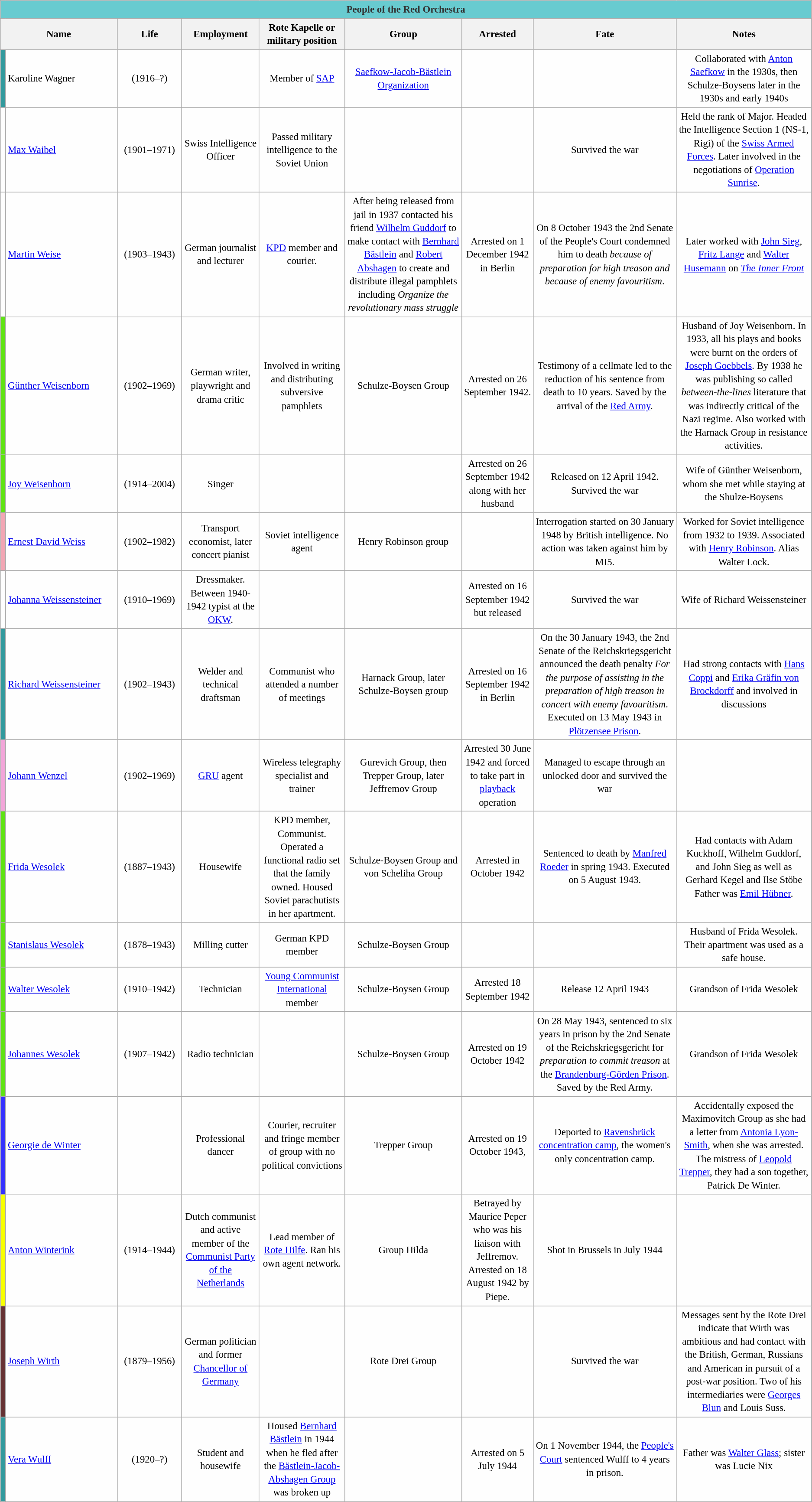<table class="wikitable sortable" style="table-layout:fixed;background-color:#FEFEFE;font-size:95%;padding:0.30em;line-height:1.35em;">
<tr>
<th colspan="9" style="text-align: center; background-color:#68cbd0; color:#333333;">People of the Red Orchestra</th>
</tr>
<tr>
<th scope="col"  colspan="2" width=14.4%>Name</th>
<th scope="col"  width=8%>Life</th>
<th scope="col">Employment</th>
<th scope="col">Rote Kapelle or military position</th>
<th scope="col">Group</th>
<th scope="col">Arrested</th>
<th scope="col">Fate</th>
<th scope="col">Notes</th>
</tr>
<tr>
<td rowspan="1" style="background-color:#329a9d"></td>
<td>Karoline Wagner</td>
<td style="text-align: center;">(1916–?)</td>
<td style="text-align: center;"></td>
<td style="text-align: center;">Member of <a href='#'>SAP</a></td>
<td style="text-align: center;"><a href='#'>Saefkow-Jacob-Bästlein Organization</a></td>
<td style="text-align: center;"></td>
<td style="text-align: center;"></td>
<td style="text-align: center;">Collaborated with <a href='#'>Anton Saefkow</a> in the 1930s, then Schulze-Boysens later in the 1930s and early 1940s</td>
</tr>
<tr>
<td rowspan="1"></td>
<td><a href='#'>Max Waibel</a></td>
<td style="text-align: center;">(1901–1971)</td>
<td style="text-align: center;">Swiss Intelligence Officer</td>
<td style="text-align: center;">Passed military intelligence to the Soviet Union</td>
<td style="text-align: center;"></td>
<td style="text-align: center;"></td>
<td style="text-align: center;">Survived the war</td>
<td style="text-align: center;">Held the rank of Major. Headed the Intelligence Section 1 (NS-1, Rigi) of the <a href='#'>Swiss Armed Forces</a>. Later involved in the negotiations of <a href='#'>Operation Sunrise</a>.</td>
</tr>
<tr>
<td rowspan="1"></td>
<td><a href='#'>Martin Weise</a></td>
<td style="text-align: center;">(1903–1943)</td>
<td style="text-align: center;">German journalist and lecturer</td>
<td style="text-align: center;"><a href='#'>KPD</a> member and courier.</td>
<td style="text-align: center;">After being released from jail in 1937 contacted his friend <a href='#'>Wilhelm Guddorf</a> to make contact with <a href='#'>Bernhard Bästlein</a> and <a href='#'>Robert Abshagen</a> to create and distribute illegal pamphlets including <em>Organize the revolutionary mass struggle</em></td>
<td style="text-align: center;">Arrested on 1 December 1942 in Berlin</td>
<td style="text-align: center;">On 8 October 1943 the 2nd Senate of the People's Court condemned him to death <em>because of preparation for high treason and because of enemy favouritism</em>.</td>
<td style="text-align: center;">Later worked with <a href='#'>John Sieg</a>, <a href='#'>Fritz Lange</a> and <a href='#'>Walter Husemann</a> on <em><a href='#'>The Inner Front</a></em></td>
</tr>
<tr>
<td rowspan="1" style="background-color:#5fe313"></td>
<td><a href='#'>Günther Weisenborn</a></td>
<td style="text-align: center;">(1902–1969)</td>
<td style="text-align: center;">German writer, playwright and drama critic</td>
<td style="text-align: center;">Involved in writing and distributing subversive pamphlets</td>
<td style="text-align: center;">Schulze-Boysen Group</td>
<td style="text-align: center;">Arrested on 26 September 1942.</td>
<td style="text-align: center;">Testimony of a cellmate led to the reduction of his sentence from death to 10 years. Saved by the arrival of the <a href='#'>Red Army</a>.</td>
<td style="text-align: center;">Husband of Joy Weisenborn. In 1933, all his plays and books were burnt on the orders of <a href='#'>Joseph Goebbels</a>. By 1938 he was publishing so called <em>between-the-lines</em> literature that was indirectly critical of the Nazi regime. Also worked with the Harnack Group in resistance activities.</td>
</tr>
<tr>
<td rowspan="1" style="background-color:#5fe313"></td>
<td><a href='#'>Joy Weisenborn</a></td>
<td style="text-align: center;">(1914–2004)</td>
<td style="text-align: center;">Singer</td>
<td style="text-align: center;"></td>
<td style="text-align: center;"></td>
<td style="text-align: center;">Arrested on 26 September 1942 along with her husband</td>
<td style="text-align: center;">Released on 12 April 1942. Survived the war</td>
<td style="text-align: center;">Wife of Günther Weisenborn, whom she met while staying at the Shulze-Boysens</td>
</tr>
<tr>
<td rowspan="1" style="background-color:#f2a6b4"></td>
<td><a href='#'>Ernest David Weiss</a></td>
<td style="text-align: center;">(1902–1982)</td>
<td style="text-align: center;">Transport economist, later concert pianist</td>
<td style="text-align: center;">Soviet intelligence agent</td>
<td style="text-align: center;">Henry Robinson group</td>
<td style="text-align: center;"></td>
<td style="text-align: center;">Interrogation started on 30 January 1948 by British intelligence. No action was taken against him by MI5.</td>
<td style="text-align: center;">Worked for Soviet intelligence from 1932 to 1939. Associated with <a href='#'>Henry Robinson</a>. Alias Walter Lock.</td>
</tr>
<tr>
<td rowspan="1"></td>
<td><a href='#'>Johanna Weissensteiner</a></td>
<td style="text-align: center;">(1910–1969)</td>
<td style="text-align: center;">Dressmaker. Between 1940-1942 typist at the <a href='#'>OKW</a>.</td>
<td style="text-align: center;"></td>
<td style="text-align: center;"></td>
<td style="text-align: center;">Arrested on 16 September 1942 but released</td>
<td style="text-align: center;">Survived the war</td>
<td style="text-align: center;">Wife of Richard Weissensteiner</td>
</tr>
<tr>
<td rowspan="1" style="background-color:#329a9d"></td>
<td><a href='#'>Richard Weissensteiner</a></td>
<td style="text-align: center;">(1902–1943)</td>
<td style="text-align: center;">Welder and technical draftsman</td>
<td style="text-align: center;">Communist who attended a number of meetings</td>
<td style="text-align: center;">Harnack Group, later Schulze-Boysen group</td>
<td style="text-align: center;">Arrested on 16 September 1942 in Berlin</td>
<td style="text-align: center;">On the 30 January 1943, the 2nd Senate of the Reichskriegsgericht announced the death penalty <em>For the purpose of assisting in the preparation of high treason in concert with enemy favouritism</em>. Executed on 13 May 1943 in <a href='#'>Plötzensee Prison</a>.</td>
<td style="text-align: center;">Had strong contacts with <a href='#'>Hans Coppi</a> and <a href='#'>Erika Gräfin von Brockdorff</a> and involved in discussions</td>
</tr>
<tr>
<td rowspan="1" style="background-color:#f2a6d9"></td>
<td><a href='#'>Johann Wenzel</a></td>
<td style="text-align: center;">(1902–1969)</td>
<td style="text-align: center;"><a href='#'>GRU</a> agent</td>
<td style="text-align: center;">Wireless telegraphy specialist and trainer</td>
<td style="text-align: center;">Gurevich Group, then Trepper Group, later Jeffremov Group</td>
<td style="text-align: center;">Arrested 30 June 1942 and forced to take part in <a href='#'>playback</a> operation</td>
<td style="text-align: center;">Managed to escape through an unlocked door and survived the war</td>
<td style="text-align: center;"></td>
</tr>
<tr>
<td rowspan="1" style="background-color:#5fe313"></td>
<td><a href='#'>Frida Wesolek</a></td>
<td style="text-align: center;">(1887–1943)</td>
<td style="text-align: center;">Housewife</td>
<td style="text-align: center;">KPD member, Communist. Operated a functional radio set that the family owned. Housed Soviet parachutists in her apartment.</td>
<td style="text-align: center;">Schulze-Boysen Group and von Scheliha Group</td>
<td style="text-align: center;">Arrested in October 1942</td>
<td style="text-align: center;">Sentenced to death by <a href='#'>Manfred Roeder</a> in spring 1943. Executed on 5 August 1943.</td>
<td style="text-align: center;">Had contacts with Adam Kuckhoff, Wilhelm Guddorf, and John Sieg as well as Gerhard Kegel and Ilse Stöbe Father was <a href='#'>Emil Hübner</a>.</td>
</tr>
<tr>
<td rowspan="1" style="background-color:#5fe313"></td>
<td><a href='#'>Stanislaus Wesolek</a></td>
<td style="text-align: center;">(1878–1943)</td>
<td style="text-align: center;">Milling cutter</td>
<td style="text-align: center;">German KPD member</td>
<td style="text-align: center;">Schulze-Boysen Group</td>
<td style="text-align: center;"></td>
<td style="text-align: center;"></td>
<td style="text-align: center;">Husband of Frida Wesolek. Their apartment was used as a safe house.</td>
</tr>
<tr>
<td rowspan="1" style="background-color:#5fe313"></td>
<td><a href='#'>Walter Wesolek</a></td>
<td style="text-align: center;">(1910–1942)</td>
<td style="text-align: center;">Technician</td>
<td style="text-align: center;"><a href='#'>Young Communist International</a> member</td>
<td style="text-align: center;">Schulze-Boysen Group</td>
<td style="text-align: center;">Arrested 18 September 1942</td>
<td style="text-align: center;">Release 12 April 1943</td>
<td style="text-align: center;">Grandson of Frida Wesolek</td>
</tr>
<tr>
<td rowspan="1" style="background-color:#5fe313"></td>
<td><a href='#'>Johannes Wesolek</a></td>
<td style="text-align: center;">(1907–1942)</td>
<td style="text-align: center;">Radio technician</td>
<td></td>
<td style="text-align: center;">Schulze-Boysen Group</td>
<td style="text-align: center;">Arrested on 19 October 1942</td>
<td style="text-align: center;">On 28 May 1943, sentenced to six years in prison by the 2nd Senate of the Reichskriegsgericht for <em>preparation to commit treason</em> at the <a href='#'>Brandenburg-Görden Prison</a>. Saved by the Red Army.</td>
<td style="text-align: center;">Grandson of Frida Wesolek</td>
</tr>
<tr>
<td rowspan="1" style="background-color:#3531ff"></td>
<td><a href='#'>Georgie de Winter</a></td>
<td style="text-align: center;"></td>
<td style="text-align: center;">Professional dancer</td>
<td style="text-align: center;">Courier, recruiter and fringe member of group with no political convictions</td>
<td style="text-align: center;">Trepper Group</td>
<td style="text-align: center;">Arrested on 19 October 1943,</td>
<td style="text-align: center;">Deported to <a href='#'>Ravensbrück concentration camp</a>, the women's only concentration camp.</td>
<td style="text-align: center;">Accidentally exposed the Maximovitch Group as she had a letter from <a href='#'>Antonia Lyon-Smith</a>, when she was arrested. The mistress of <a href='#'>Leopold Trepper</a>, they had a son together, Patrick De Winter.</td>
</tr>
<tr>
<td rowspan="1" style="background-color:#f8ff00"></td>
<td><a href='#'>Anton Winterink</a></td>
<td style="text-align: center;">(1914–1944)</td>
<td style="text-align: center;">Dutch communist and active member of the <a href='#'>Communist Party of the Netherlands</a></td>
<td style="text-align: center;">Lead member of <a href='#'>Rote Hilfe</a>. Ran his own agent network.</td>
<td style="text-align: center;">Group Hilda</td>
<td style="text-align: center;">Betrayed by Maurice Peper who was his liaison with Jeffremov. Arrested on 18 August 1942 by Piepe.</td>
<td style="text-align: center;">Shot in Brussels in July 1944</td>
<td style="text-align: center;"></td>
</tr>
<tr>
<td rowspan="1" style="background-color:#663234"></td>
<td><a href='#'>Joseph Wirth</a></td>
<td style="text-align: center;">(1879–1956)</td>
<td style="text-align: center;">German politician and former <a href='#'>Chancellor of Germany</a></td>
<td style="text-align: center;"></td>
<td style="text-align: center;">Rote Drei Group</td>
<td style="text-align: center;"></td>
<td style="text-align: center;">Survived the war</td>
<td style="text-align: center;">Messages sent by the Rote Drei indicate that Wirth was ambitious and had contact with the British, German, Russians and American in pursuit of a post-war position. Two of his intermediaries were <a href='#'>Georges Blun</a> and Louis Suss.</td>
</tr>
<tr>
<td rowspan="1" style="background-color:#329a9d"></td>
<td><a href='#'>Vera Wulff</a></td>
<td style="text-align: center;">(1920–?)</td>
<td style="text-align: center;">Student and housewife</td>
<td style="text-align: center;">Housed <a href='#'>Bernhard Bästlein</a> in 1944 when he fled after the <a href='#'>Bästlein-Jacob-Abshagen Group</a> was broken up</td>
<td style="text-align: center;"></td>
<td style="text-align: center;">Arrested on 5 July 1944</td>
<td style="text-align: center;">On 1 November 1944, the <a href='#'>People's Court</a> sentenced Wulff to 4 years in prison.</td>
<td style="text-align: center;">Father was <a href='#'>Walter Glass</a>; sister was Lucie Nix</td>
</tr>
</table>
